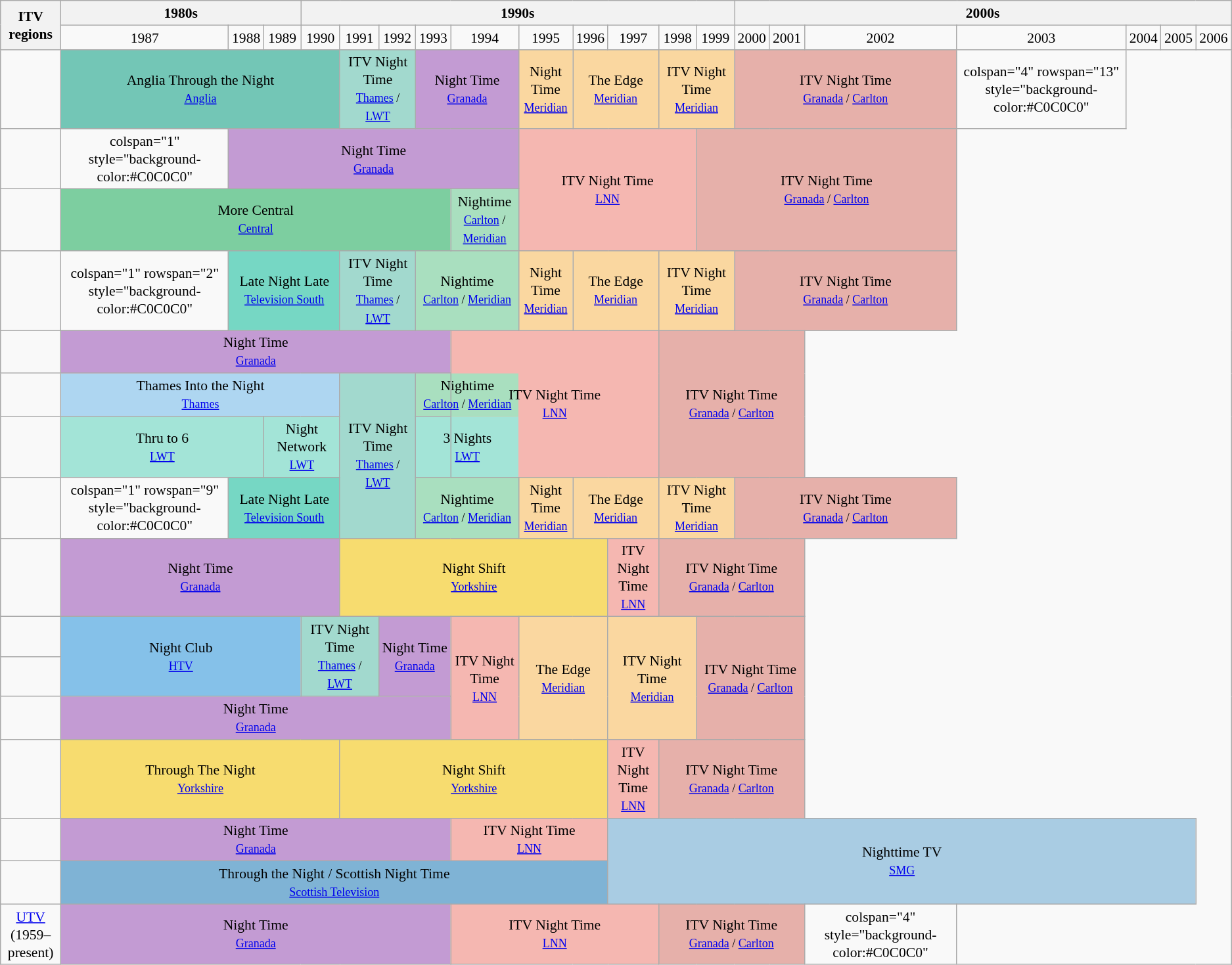<table class="wikitable" style="font-size: 90%; line-height:125%; text-align:center;">
<tr>
<th rowspan="2">ITV regions</th>
<th colspan="3">1980s</th>
<th colspan="10">1990s</th>
<th colspan="7">2000s</th>
</tr>
<tr>
<td>1987</td>
<td>1988</td>
<td>1989</td>
<td>1990</td>
<td>1991</td>
<td>1992</td>
<td>1993</td>
<td>1994</td>
<td>1995</td>
<td>1996</td>
<td>1997</td>
<td>1998</td>
<td>1999</td>
<td>2000</td>
<td>2001</td>
<td>2002</td>
<td>2003</td>
<td>2004</td>
<td>2005</td>
<td>2006</td>
</tr>
<tr>
<td><br></td>
<td colspan="4" style="background-color:#73C6B6">Anglia Through the Night<br><small><a href='#'>Anglia</a></small></td>
<td colspan="2" style="background-color:#A2D9CE">ITV Night Time<br><small><a href='#'>Thames</a> / <a href='#'>LWT</a></small></td>
<td colspan="2" style="background-color:#C39BD3">Night Time<br><small><a href='#'>Granada</a></small></td>
<td colspan="1" style="background-color:#FAD7A0">Night Time<br><small><a href='#'>Meridian</a></small></td>
<td colspan="2" style="background-color:#FAD7A0">The Edge<br><small><a href='#'>Meridian</a></small></td>
<td colspan="2" style="background-color:#FAD7A0">ITV Night Time<br><small><a href='#'>Meridian</a></small></td>
<td colspan="3" style="background-color:#E6B0AA">ITV Night Time<br><small><a href='#'>Granada</a> / <a href='#'>Carlton</a></small></td>
<td>colspan="4" rowspan="13" style="background-color:#C0C0C0" </td>
</tr>
<tr>
<td><br></td>
<td>colspan="1" style="background-color:#C0C0C0" </td>
<td colspan="7" style="background-color:#C39BD3">Night Time<br><small><a href='#'>Granada</a></small></td>
<td colspan="4" rowspan="2" style="background-color:#F5B7B1">ITV Night Time<br><small><a href='#'>LNN</a></small></td>
<td colspan="4" rowspan="2" style="background-color:#E6B0AA">ITV Night Time<br><small><a href='#'>Granada</a> / <a href='#'>Carlton</a></small></td>
</tr>
<tr>
<td><br></td>
<td colspan="7" style="background-color:#7DCEA0">More Central<br><small><a href='#'>Central</a></small></td>
<td colspan="1" style="background-color:#A9DFBF">Nightime<br><small><a href='#'>Carlton</a> / <a href='#'>Meridian</a></small></td>
</tr>
<tr>
<td><br></td>
<td>colspan="1" rowspan="2" style="background-color:#C0C0C0" </td>
<td colspan="3" style="background-color:#76D7C4">Late Night Late<br><small><a href='#'>Television South</a></small></td>
<td colspan="2" style="background-color:#A2D9CE">ITV Night Time<br><small><a href='#'>Thames</a> / <a href='#'>LWT</a></small></td>
<td colspan="2" style="background-color:#A9DFBF">Nightime<br><small><a href='#'>Carlton</a> / <a href='#'>Meridian</a></small></td>
<td colspan="1" style="background-color:#FAD7A0">Night Time<br><small><a href='#'>Meridian</a></small></td>
<td colspan="2" style="background-color:#FAD7A0">The Edge<br><small><a href='#'>Meridian</a></small></td>
<td colspan="2" style="background-color:#FAD7A0">ITV Night Time<br><small><a href='#'>Meridian</a></small></td>
<td colspan="3" style="background-color:#E6B0AA">ITV Night Time<br><small><a href='#'>Granada</a> / <a href='#'>Carlton</a></small></td>
</tr>
<tr>
<td><br></td>
<td colspan="7" style="background-color:#C39BD3">Night Time<br><small><a href='#'>Granada</a></small></td>
<td colspan="4" rowspan="3" style="background-color:#F5B7B1">ITV Night Time<br><small><a href='#'>LNN</a></small></td>
<td colspan="4" rowspan="3" style="background-color:#E6B0AA">ITV Night Time<br><small><a href='#'>Granada</a> / <a href='#'>Carlton</a></small></td>
</tr>
<tr>
<td><br><br></td>
<td colspan="4" style="background-color:#AED6F1">Thames Into the Night<br><small><a href='#'>Thames</a></small></td>
<td colspan="2" rowspan="3" style="background-color:#A2D9CE">ITV Night Time<br><small><a href='#'>Thames</a> / <a href='#'>LWT</a></small></td>
<td colspan="2" style="background-color:#A9DFBF">Nightime<br><small><a href='#'>Carlton</a> / <a href='#'>Meridian</a></small></td>
</tr>
<tr>
<td><br></td>
<td colspan="2" style="background-color:#A3E4D7">Thru to 6<br><small><a href='#'>LWT</a></small></td>
<td colspan="2" style="background-color:#A3E4D7">Night Network<br><small><a href='#'>LWT</a></small></td>
<td colspan="2" style="background-color:#A3E4D7">3 Nights<br><small><a href='#'>LWT</a></small></td>
</tr>
<tr>
<td><br><br></td>
<td>colspan="1" rowspan="9" style="background-color:#C0C0C0" </td>
<td colspan="3" style="background-color:#76D7C4">Late Night Late<br><small><a href='#'>Television South</a></small></td>
<td colspan="2" style="background-color:#A9DFBF">Nightime<br><small><a href='#'>Carlton</a> / <a href='#'>Meridian</a></small></td>
<td colspan="1" style="background-color:#FAD7A0">Night Time<br><small><a href='#'>Meridian</a></small></td>
<td colspan="2" style="background-color:#FAD7A0">The Edge<br><small><a href='#'>Meridian</a></small></td>
<td colspan="2" style="background-color:#FAD7A0">ITV Night Time<br><small><a href='#'>Meridian</a></small></td>
<td colspan="3" style="background-color:#E6B0AA">ITV Night Time<br><small><a href='#'>Granada</a> / <a href='#'>Carlton</a></small></td>
</tr>
<tr>
<td><br></td>
<td colspan="4" style="background-color:#C39BD3">Night Time<br><small><a href='#'>Granada</a></small></td>
<td colspan="6" style="background-color:#F7DC6F">Night Shift<br><small><a href='#'>Yorkshire</a></small></td>
<td colspan="1" style="background-color:#F5B7B1">ITV Night Time<br><small><a href='#'>LNN</a></small></td>
<td colspan="4" style="background-color:#E6B0AA">ITV Night Time<br><small><a href='#'>Granada</a> / <a href='#'>Carlton</a></small></td>
</tr>
<tr>
<td><br></td>
<td colspan="3" rowspan="2" style="background-color:#85C1E9">Night Club<br><small><a href='#'>HTV</a></small></td>
<td colspan="2" rowspan="2" style="background-color:#A2D9CE">ITV Night Time<br><small><a href='#'>Thames</a> / <a href='#'>LWT</a></small></td>
<td colspan="2" rowspan="2" style="background-color:#C39BD3">Night Time<br><small><a href='#'>Granada</a></small></td>
<td colspan="1" rowspan="3" style="background-color:#F5B7B1">ITV Night Time<br><small><a href='#'>LNN</a></small></td>
<td colspan="2" rowspan="3" style="background-color:#FAD7A0">The Edge<br><small><a href='#'>Meridian</a></small></td>
<td colspan="2" rowspan="3" style="background-color:#FAD7A0">ITV Night Time<br><small><a href='#'>Meridian</a></small></td>
<td colspan="3" rowspan="3" style="background-color:#E6B0AA">ITV Night Time<br><small><a href='#'>Granada</a> / <a href='#'>Carlton</a></small></td>
</tr>
<tr>
<td><br></td>
</tr>
<tr>
<td><br><br></td>
<td colspan="7" style="background-color:#C39BD3">Night Time<br><small><a href='#'>Granada</a></small></td>
</tr>
<tr>
<td><br></td>
<td colspan="4" style="background-color:#F7DC6F">Through The Night<br><small><a href='#'>Yorkshire</a></small></td>
<td colspan="6" style="background-color:#F7DC6F">Night Shift<br><small><a href='#'>Yorkshire</a></small></td>
<td colspan="1" style="background-color:#F5B7B1">ITV Night Time<br><small><a href='#'>LNN</a></small></td>
<td colspan="4" style="background-color:#E6B0AA">ITV Night Time<br><small><a href='#'>Granada</a> / <a href='#'>Carlton</a></small></td>
</tr>
<tr>
<td><br></td>
<td colspan="7" style="background-color:#C39BD3">Night Time<br><small><a href='#'>Granada</a></small></td>
<td colspan="3" style="background-color:#F5B7B1">ITV Night Time<br><small><a href='#'>LNN</a></small></td>
<td colspan="9" rowspan="2" style="background-color:#A9CCE3">Nighttime TV<br><small><a href='#'>SMG</a></small></td>
</tr>
<tr>
<td><br></td>
<td colspan="10" style="background-color:#7FB3D5">Through the Night / Scottish Night Time<br><small><a href='#'>Scottish Television</a></small></td>
</tr>
<tr>
<td><a href='#'>UTV</a><br>(1959–present)</td>
<td colspan="7" style="background-color:#C39BD3">Night Time<br><small><a href='#'>Granada</a></small></td>
<td colspan="4" style="background-color:#F5B7B1">ITV Night Time<br><small><a href='#'>LNN</a></small></td>
<td colspan="4" style="background-color:#E6B0AA">ITV Night Time<br><small><a href='#'>Granada</a> / <a href='#'>Carlton</a></small></td>
<td>colspan="4" style="background-color:#C0C0C0" </td>
</tr>
</table>
